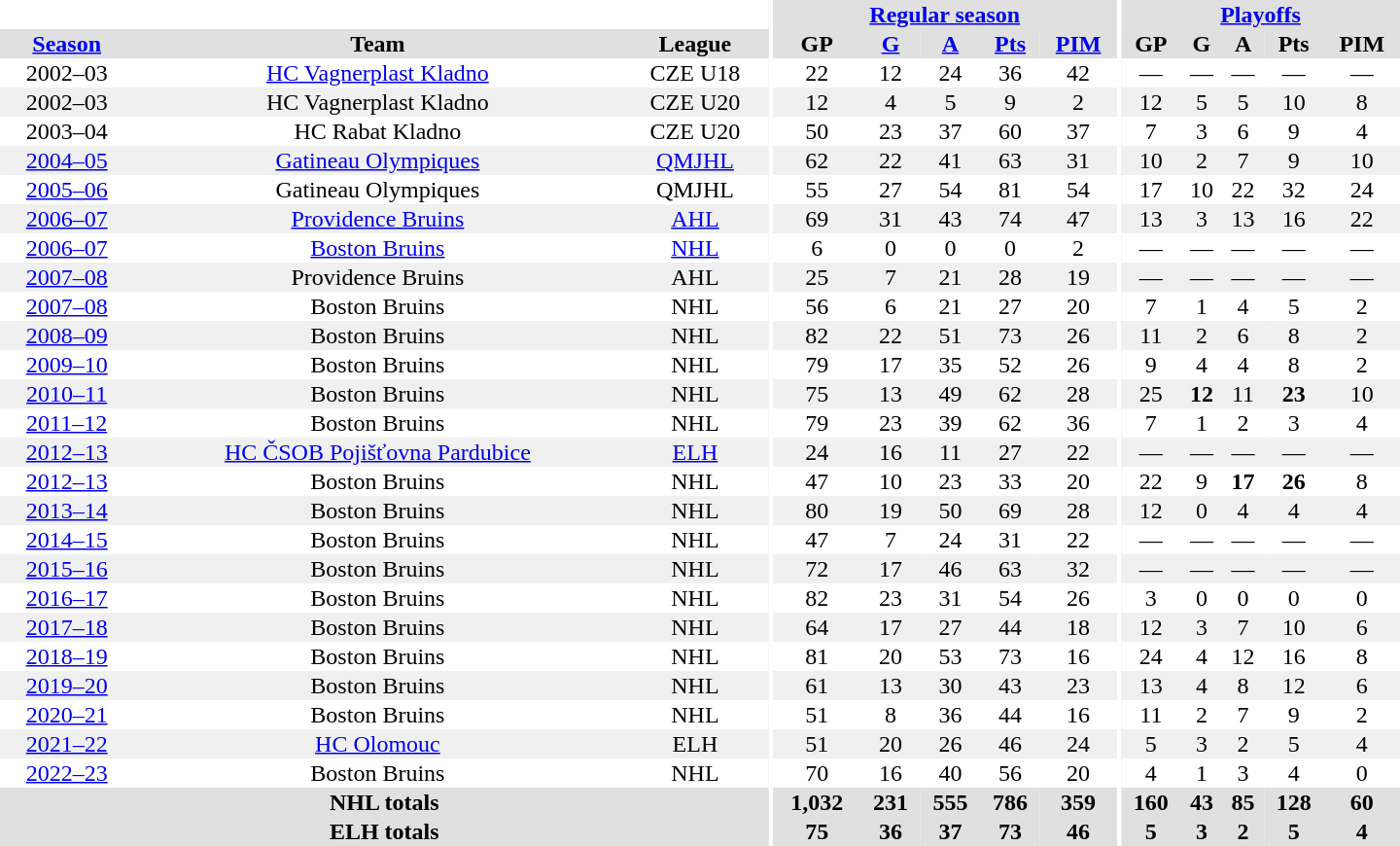<table border="0" cellpadding="1" cellspacing="0" style="text-align:center; width:60em;">
<tr bgcolor="#e0e0e0">
<th colspan="3" bgcolor="#ffffff"></th>
<th rowspan="100" bgcolor="#ffffff"></th>
<th colspan="5"><a href='#'>Regular season</a></th>
<th rowspan="100" bgcolor="#ffffff"></th>
<th colspan="5"><a href='#'>Playoffs</a></th>
</tr>
<tr bgcolor="#e0e0e0">
<th><a href='#'>Season</a></th>
<th>Team</th>
<th>League</th>
<th>GP</th>
<th><a href='#'>G</a></th>
<th><a href='#'>A</a></th>
<th><a href='#'>Pts</a></th>
<th><a href='#'>PIM</a></th>
<th>GP</th>
<th>G</th>
<th>A</th>
<th>Pts</th>
<th>PIM</th>
</tr>
<tr>
<td>2002–03</td>
<td><a href='#'>HC Vagnerplast Kladno</a></td>
<td>CZE U18</td>
<td>22</td>
<td>12</td>
<td>24</td>
<td>36</td>
<td>42</td>
<td>—</td>
<td>—</td>
<td>—</td>
<td>—</td>
<td>—</td>
</tr>
<tr bgcolor="#f0f0f0">
<td>2002–03</td>
<td>HC Vagnerplast Kladno</td>
<td>CZE U20</td>
<td>12</td>
<td>4</td>
<td>5</td>
<td>9</td>
<td>2</td>
<td>12</td>
<td>5</td>
<td>5</td>
<td>10</td>
<td>8</td>
</tr>
<tr>
<td>2003–04</td>
<td>HC Rabat Kladno</td>
<td>CZE U20</td>
<td>50</td>
<td>23</td>
<td>37</td>
<td>60</td>
<td>37</td>
<td>7</td>
<td>3</td>
<td>6</td>
<td>9</td>
<td>4</td>
</tr>
<tr bgcolor="#f0f0f0">
<td><a href='#'>2004–05</a></td>
<td><a href='#'>Gatineau Olympiques</a></td>
<td><a href='#'>QMJHL</a></td>
<td>62</td>
<td>22</td>
<td>41</td>
<td>63</td>
<td>31</td>
<td>10</td>
<td>2</td>
<td>7</td>
<td>9</td>
<td>10</td>
</tr>
<tr>
<td><a href='#'>2005–06</a></td>
<td>Gatineau Olympiques</td>
<td>QMJHL</td>
<td>55</td>
<td>27</td>
<td>54</td>
<td>81</td>
<td>54</td>
<td>17</td>
<td>10</td>
<td>22</td>
<td>32</td>
<td>24</td>
</tr>
<tr bgcolor="#f0f0f0">
<td><a href='#'>2006–07</a></td>
<td><a href='#'>Providence Bruins</a></td>
<td><a href='#'>AHL</a></td>
<td>69</td>
<td>31</td>
<td>43</td>
<td>74</td>
<td>47</td>
<td>13</td>
<td>3</td>
<td>13</td>
<td>16</td>
<td>22</td>
</tr>
<tr>
<td><a href='#'>2006–07</a></td>
<td><a href='#'>Boston Bruins</a></td>
<td><a href='#'>NHL</a></td>
<td>6</td>
<td>0</td>
<td>0</td>
<td>0</td>
<td>2</td>
<td>—</td>
<td>—</td>
<td>—</td>
<td>—</td>
<td>—</td>
</tr>
<tr bgcolor="#f0f0f0">
<td><a href='#'>2007–08</a></td>
<td>Providence Bruins</td>
<td>AHL</td>
<td>25</td>
<td>7</td>
<td>21</td>
<td>28</td>
<td>19</td>
<td>—</td>
<td>—</td>
<td>—</td>
<td>—</td>
<td>—</td>
</tr>
<tr>
<td><a href='#'>2007–08</a></td>
<td>Boston Bruins</td>
<td>NHL</td>
<td>56</td>
<td>6</td>
<td>21</td>
<td>27</td>
<td>20</td>
<td>7</td>
<td>1</td>
<td>4</td>
<td>5</td>
<td>2</td>
</tr>
<tr bgcolor="#f0f0f0">
<td><a href='#'>2008–09</a></td>
<td>Boston Bruins</td>
<td>NHL</td>
<td>82</td>
<td>22</td>
<td>51</td>
<td>73</td>
<td>26</td>
<td>11</td>
<td>2</td>
<td>6</td>
<td>8</td>
<td>2</td>
</tr>
<tr>
<td><a href='#'>2009–10</a></td>
<td>Boston Bruins</td>
<td>NHL</td>
<td>79</td>
<td>17</td>
<td>35</td>
<td>52</td>
<td>26</td>
<td>9</td>
<td>4</td>
<td>4</td>
<td>8</td>
<td>2</td>
</tr>
<tr bgcolor="#f0f0f0">
<td><a href='#'>2010–11</a></td>
<td>Boston Bruins</td>
<td>NHL</td>
<td>75</td>
<td>13</td>
<td>49</td>
<td>62</td>
<td>28</td>
<td>25</td>
<td><strong>12</strong></td>
<td>11</td>
<td><strong>23</strong></td>
<td>10</td>
</tr>
<tr>
<td><a href='#'>2011–12</a></td>
<td>Boston Bruins</td>
<td>NHL</td>
<td>79</td>
<td>23</td>
<td>39</td>
<td>62</td>
<td>36</td>
<td>7</td>
<td>1</td>
<td>2</td>
<td>3</td>
<td>4</td>
</tr>
<tr bgcolor="#f0f0f0">
<td><a href='#'>2012–13</a></td>
<td><a href='#'>HC ČSOB Pojišťovna Pardubice</a></td>
<td><a href='#'>ELH</a></td>
<td>24</td>
<td>16</td>
<td>11</td>
<td>27</td>
<td>22</td>
<td>—</td>
<td>—</td>
<td>—</td>
<td>—</td>
<td>—</td>
</tr>
<tr>
<td><a href='#'>2012–13</a></td>
<td>Boston Bruins</td>
<td>NHL</td>
<td>47</td>
<td>10</td>
<td>23</td>
<td>33</td>
<td>20</td>
<td>22</td>
<td>9</td>
<td><strong>17</strong></td>
<td><strong>26</strong></td>
<td>8</td>
</tr>
<tr bgcolor="#f0f0f0">
<td><a href='#'>2013–14</a></td>
<td>Boston Bruins</td>
<td>NHL</td>
<td>80</td>
<td>19</td>
<td>50</td>
<td>69</td>
<td>28</td>
<td>12</td>
<td>0</td>
<td>4</td>
<td>4</td>
<td>4</td>
</tr>
<tr>
<td><a href='#'>2014–15</a></td>
<td>Boston Bruins</td>
<td>NHL</td>
<td>47</td>
<td>7</td>
<td>24</td>
<td>31</td>
<td>22</td>
<td>—</td>
<td>—</td>
<td>—</td>
<td>—</td>
<td>—</td>
</tr>
<tr bgcolor="#f0f0f0">
<td><a href='#'>2015–16</a></td>
<td>Boston Bruins</td>
<td>NHL</td>
<td>72</td>
<td>17</td>
<td>46</td>
<td>63</td>
<td>32</td>
<td>—</td>
<td>—</td>
<td>—</td>
<td>—</td>
<td>—</td>
</tr>
<tr>
<td><a href='#'>2016–17</a></td>
<td>Boston Bruins</td>
<td>NHL</td>
<td>82</td>
<td>23</td>
<td>31</td>
<td>54</td>
<td>26</td>
<td>3</td>
<td>0</td>
<td>0</td>
<td>0</td>
<td>0</td>
</tr>
<tr bgcolor="#f0f0f0">
<td><a href='#'>2017–18</a></td>
<td>Boston Bruins</td>
<td>NHL</td>
<td>64</td>
<td>17</td>
<td>27</td>
<td>44</td>
<td>18</td>
<td>12</td>
<td>3</td>
<td>7</td>
<td>10</td>
<td>6</td>
</tr>
<tr>
<td><a href='#'>2018–19</a></td>
<td>Boston Bruins</td>
<td>NHL</td>
<td>81</td>
<td>20</td>
<td>53</td>
<td>73</td>
<td>16</td>
<td>24</td>
<td>4</td>
<td>12</td>
<td>16</td>
<td>8</td>
</tr>
<tr bgcolor="#f0f0f0">
<td><a href='#'>2019–20</a></td>
<td>Boston Bruins</td>
<td>NHL</td>
<td>61</td>
<td>13</td>
<td>30</td>
<td>43</td>
<td>23</td>
<td>13</td>
<td>4</td>
<td>8</td>
<td>12</td>
<td>6</td>
</tr>
<tr>
<td><a href='#'>2020–21</a></td>
<td>Boston Bruins</td>
<td>NHL</td>
<td>51</td>
<td>8</td>
<td>36</td>
<td>44</td>
<td>16</td>
<td>11</td>
<td>2</td>
<td>7</td>
<td>9</td>
<td>2</td>
</tr>
<tr bgcolor="#f0f0f0">
<td><a href='#'>2021–22</a></td>
<td><a href='#'>HC Olomouc</a></td>
<td>ELH</td>
<td>51</td>
<td>20</td>
<td>26</td>
<td>46</td>
<td>24</td>
<td>5</td>
<td>3</td>
<td>2</td>
<td>5</td>
<td>4</td>
</tr>
<tr>
<td><a href='#'>2022–23</a></td>
<td>Boston Bruins</td>
<td>NHL</td>
<td>70</td>
<td>16</td>
<td>40</td>
<td>56</td>
<td>20</td>
<td>4</td>
<td>1</td>
<td>3</td>
<td>4</td>
<td>0</td>
</tr>
<tr bgcolor="#e0e0e0">
<th colspan="3">NHL totals</th>
<th>1,032</th>
<th>231</th>
<th>555</th>
<th>786</th>
<th>359</th>
<th>160</th>
<th>43</th>
<th>85</th>
<th>128</th>
<th>60</th>
</tr>
<tr bgcolor="#e0e0e0">
<th colspan="3">ELH totals</th>
<th>75</th>
<th>36</th>
<th>37</th>
<th>73</th>
<th>46</th>
<th>5</th>
<th>3</th>
<th>2</th>
<th>5</th>
<th>4</th>
</tr>
</table>
